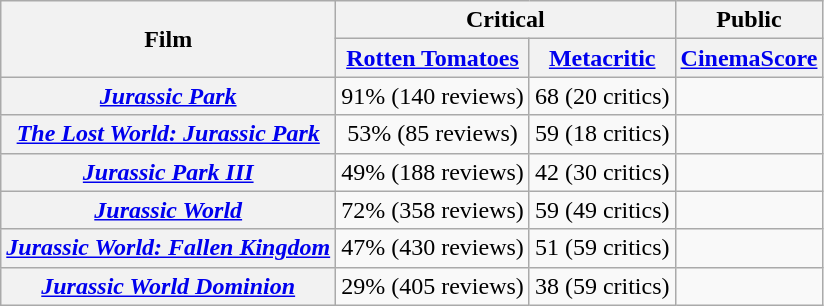<table class="wikitable sortable plainrowheaders" style="text-align:center;">
<tr>
<th scope="col" rowspan="2">Film</th>
<th scope="col" colspan="2">Critical</th>
<th colspan="2" scope="col">Public</th>
</tr>
<tr>
<th scope="col"><a href='#'>Rotten Tomatoes</a></th>
<th scope="col"><a href='#'>Metacritic</a></th>
<th scope="col"><a href='#'>CinemaScore</a></th>
</tr>
<tr>
<th scope="row"><em><a href='#'>Jurassic Park</a></em></th>
<td>91% (140 reviews)</td>
<td>68 (20 critics)</td>
<td></td>
</tr>
<tr>
<th scope="row"><em><a href='#'>The Lost World: Jurassic Park</a></em></th>
<td>53% (85 reviews)</td>
<td>59 (18 critics)</td>
<td></td>
</tr>
<tr>
<th scope="row"><em><a href='#'>Jurassic Park III</a></em></th>
<td>49% (188 reviews)</td>
<td>42 (30 critics)</td>
<td></td>
</tr>
<tr>
<th scope="row"><em><a href='#'>Jurassic World</a></em></th>
<td>72% (358 reviews)</td>
<td>59 (49 critics)</td>
<td></td>
</tr>
<tr>
<th scope="row"><em><a href='#'>Jurassic World: Fallen Kingdom</a></em></th>
<td>47% (430 reviews)</td>
<td>51 (59 critics)</td>
<td></td>
</tr>
<tr>
<th scope="row"><em><a href='#'>Jurassic World Dominion</a></em></th>
<td>29% (405 reviews)</td>
<td>38 (59 critics)</td>
<td></td>
</tr>
</table>
